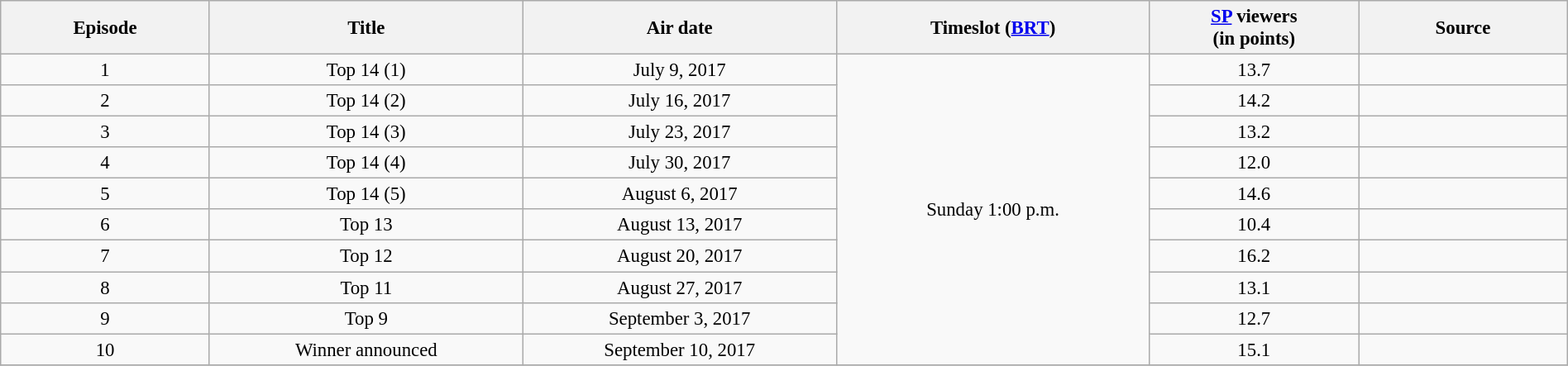<table class="wikitable sortable" style="text-align:center; font-size:95%; width: 100%">
<tr>
<th width="05.0%">Episode</th>
<th width="07.5%">Title</th>
<th width="07.5%">Air date</th>
<th width="07.5%">Timeslot (<a href='#'>BRT</a>)</th>
<th width="05.0%"><a href='#'>SP</a> viewers<br>(in points)</th>
<th width="05.0%">Source</th>
</tr>
<tr>
<td>1</td>
<td>Top 14 (1)</td>
<td>July 9, 2017</td>
<td rowspan=10>Sunday 1:00 p.m.</td>
<td>13.7</td>
<td></td>
</tr>
<tr>
<td>2</td>
<td>Top 14 (2)</td>
<td>July 16, 2017</td>
<td>14.2</td>
<td></td>
</tr>
<tr>
<td>3</td>
<td>Top 14 (3)</td>
<td>July 23, 2017</td>
<td>13.2</td>
<td></td>
</tr>
<tr>
<td>4</td>
<td>Top 14 (4)</td>
<td>July 30, 2017</td>
<td>12.0</td>
<td></td>
</tr>
<tr>
<td>5</td>
<td>Top 14 (5)</td>
<td>August 6, 2017</td>
<td>14.6</td>
<td></td>
</tr>
<tr>
<td>6</td>
<td>Top 13</td>
<td>August 13, 2017</td>
<td>10.4</td>
<td></td>
</tr>
<tr>
<td>7</td>
<td>Top 12</td>
<td>August 20, 2017</td>
<td>16.2</td>
<td></td>
</tr>
<tr>
<td>8</td>
<td>Top 11</td>
<td>August 27, 2017</td>
<td>13.1</td>
<td></td>
</tr>
<tr>
<td>9</td>
<td>Top 9</td>
<td>September 3, 2017</td>
<td>12.7</td>
<td></td>
</tr>
<tr>
<td>10</td>
<td>Winner announced</td>
<td>September 10, 2017</td>
<td>15.1</td>
<td></td>
</tr>
<tr>
</tr>
</table>
